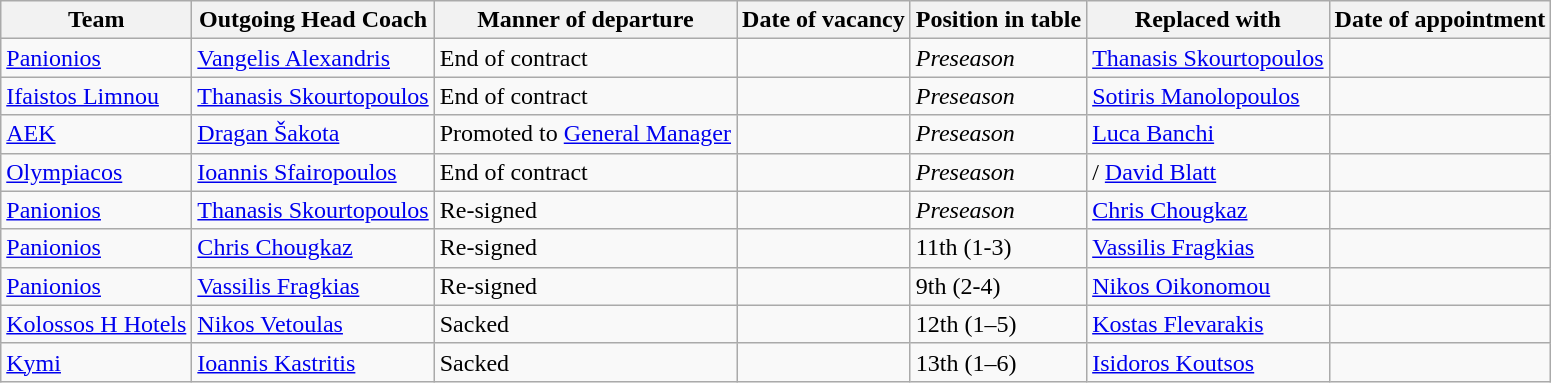<table class="wikitable sortable">
<tr>
<th>Team</th>
<th>Outgoing Head Coach</th>
<th>Manner of departure</th>
<th>Date of vacancy</th>
<th>Position in table</th>
<th>Replaced with</th>
<th>Date of appointment</th>
</tr>
<tr>
<td><a href='#'>Panionios</a></td>
<td> <a href='#'>Vangelis Alexandris</a></td>
<td>End of contract</td>
<td></td>
<td><em>Preseason</em></td>
<td> <a href='#'>Thanasis Skourtopoulos</a></td>
<td></td>
</tr>
<tr>
<td><a href='#'>Ifaistos Limnou</a></td>
<td> <a href='#'>Thanasis Skourtopoulos</a></td>
<td>End of contract</td>
<td></td>
<td><em>Preseason</em></td>
<td> <a href='#'>Sotiris Manolopoulos</a></td>
<td></td>
</tr>
<tr>
<td><a href='#'>AEK</a></td>
<td> <a href='#'>Dragan Šakota</a></td>
<td>Promoted to <a href='#'>General Manager</a></td>
<td></td>
<td><em>Preseason</em></td>
<td> <a href='#'>Luca Banchi</a></td>
<td></td>
</tr>
<tr>
<td><a href='#'>Olympiacos</a></td>
<td> <a href='#'>Ioannis Sfairopoulos</a></td>
<td>End of contract</td>
<td></td>
<td><em>Preseason</em></td>
<td>/ <a href='#'>David Blatt</a></td>
<td></td>
</tr>
<tr>
<td><a href='#'>Panionios</a></td>
<td> <a href='#'>Thanasis Skourtopoulos</a></td>
<td>Re-signed</td>
<td></td>
<td><em>Preseason</em></td>
<td> <a href='#'>Chris Chougkaz</a></td>
<td></td>
</tr>
<tr>
<td><a href='#'>Panionios</a></td>
<td> <a href='#'>Chris Chougkaz</a></td>
<td>Re-signed</td>
<td></td>
<td>11th (1-3)</td>
<td> <a href='#'>Vassilis Fragkias</a></td>
<td></td>
</tr>
<tr>
<td><a href='#'>Panionios</a></td>
<td> <a href='#'>Vassilis Fragkias</a></td>
<td>Re-signed</td>
<td></td>
<td>9th (2-4)</td>
<td> <a href='#'>Nikos Oikonomou</a></td>
<td></td>
</tr>
<tr>
<td><a href='#'>Kolossos H Hotels</a></td>
<td> <a href='#'>Nikos Vetoulas</a></td>
<td>Sacked</td>
<td></td>
<td>12th (1–5)</td>
<td> <a href='#'>Kostas Flevarakis</a></td>
<td></td>
</tr>
<tr>
<td><a href='#'>Kymi</a></td>
<td> <a href='#'>Ioannis Kastritis</a></td>
<td>Sacked</td>
<td></td>
<td>13th (1–6)</td>
<td> <a href='#'>Isidoros Koutsos</a></td>
<td></td>
</tr>
</table>
